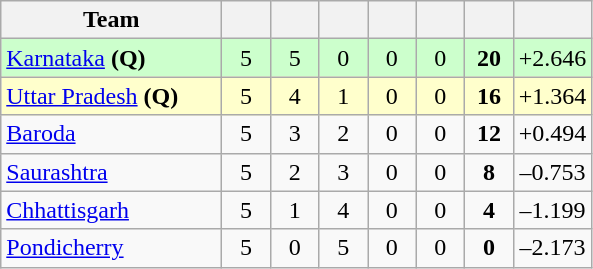<table class="wikitable" style="text-align:center">
<tr>
<th style="width:140px;">Team</th>
<th style="width:25px;"></th>
<th style="width:25px;"></th>
<th style="width:25px;"></th>
<th style="width:25px;"></th>
<th style="width:25px;"></th>
<th style="width:25px;"></th>
<th style="width:40px;"></th>
</tr>
<tr style="background:#cfc;">
<td style="text-align:left"><a href='#'>Karnataka</a> <strong>(Q)</strong></td>
<td>5</td>
<td>5</td>
<td>0</td>
<td>0</td>
<td>0</td>
<td><strong>20</strong></td>
<td>+2.646</td>
</tr>
<tr style="background:#ffc;">
<td style="text-align:left"><a href='#'>Uttar Pradesh</a> <strong>(Q)</strong></td>
<td>5</td>
<td>4</td>
<td>1</td>
<td>0</td>
<td>0</td>
<td><strong>16</strong></td>
<td>+1.364</td>
</tr>
<tr>
<td style="text-align:left"><a href='#'>Baroda</a></td>
<td>5</td>
<td>3</td>
<td>2</td>
<td>0</td>
<td>0</td>
<td><strong>12</strong></td>
<td>+0.494</td>
</tr>
<tr>
<td style="text-align:left"><a href='#'>Saurashtra</a></td>
<td>5</td>
<td>2</td>
<td>3</td>
<td>0</td>
<td>0</td>
<td><strong>8</strong></td>
<td>–0.753</td>
</tr>
<tr>
<td style="text-align:left"><a href='#'>Chhattisgarh</a></td>
<td>5</td>
<td>1</td>
<td>4</td>
<td>0</td>
<td>0</td>
<td><strong>4</strong></td>
<td>–1.199</td>
</tr>
<tr>
<td style="text-align:left"><a href='#'>Pondicherry</a></td>
<td>5</td>
<td>0</td>
<td>5</td>
<td>0</td>
<td>0</td>
<td><strong>0</strong></td>
<td>–2.173</td>
</tr>
</table>
